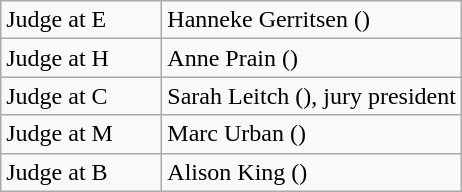<table class="wikitable">
<tr>
<td width=100>Judge at E</td>
<td>Hanneke Gerritsen ()</td>
</tr>
<tr>
<td>Judge at H</td>
<td>Anne Prain ()</td>
</tr>
<tr>
<td>Judge at C</td>
<td>Sarah Leitch (), jury president</td>
</tr>
<tr>
<td>Judge at M</td>
<td>Marc Urban ()</td>
</tr>
<tr>
<td>Judge at B</td>
<td>Alison King ()</td>
</tr>
</table>
